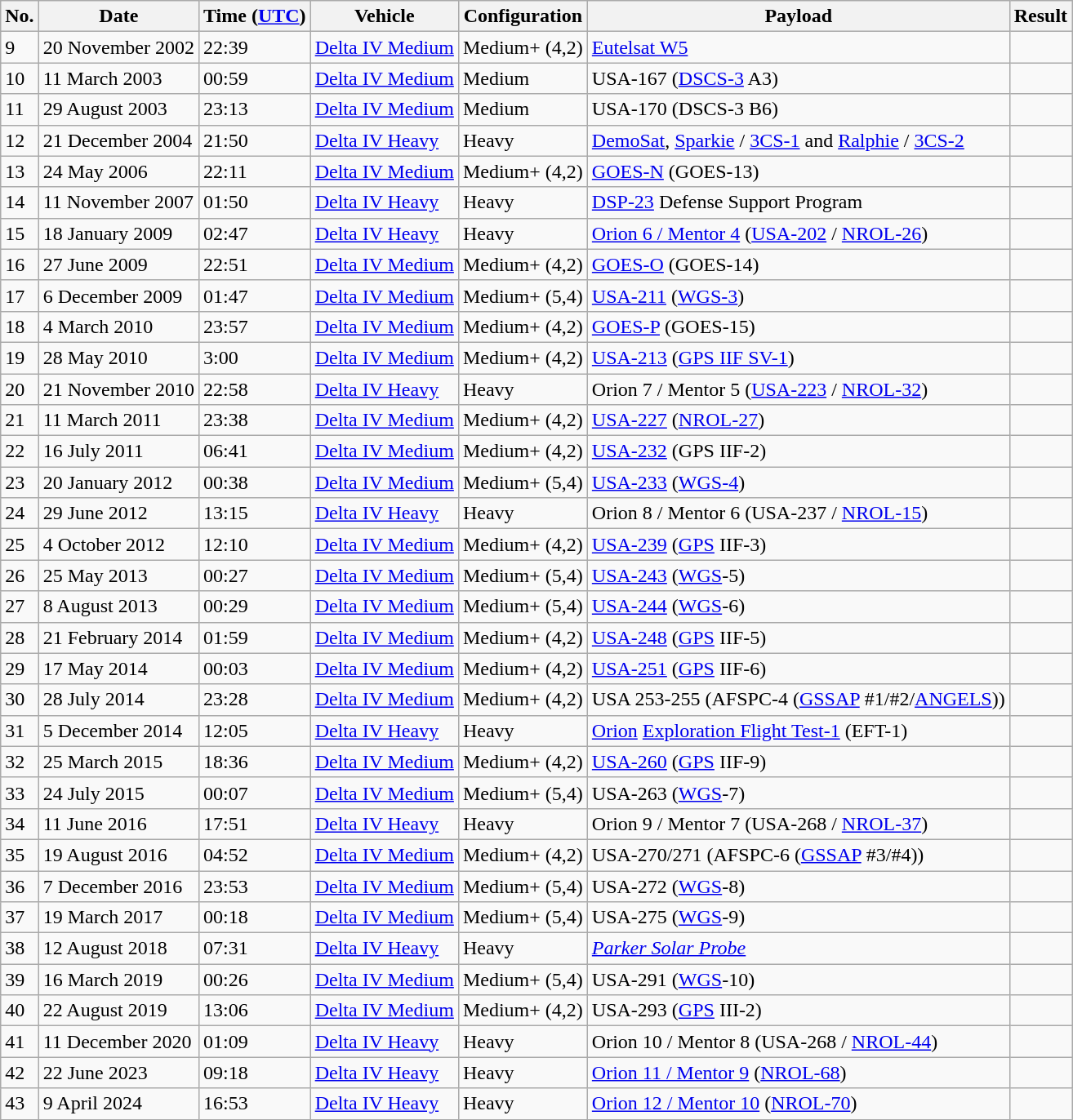<table class="wikitable sticky-header">
<tr>
<th>No.</th>
<th>Date</th>
<th>Time (<a href='#'>UTC</a>)</th>
<th>Vehicle</th>
<th>Configuration</th>
<th>Payload</th>
<th>Result</th>
</tr>
<tr>
<td>9</td>
<td>20 November 2002</td>
<td>22:39</td>
<td><a href='#'>Delta IV Medium</a></td>
<td>Medium+ (4,2)</td>
<td><a href='#'>Eutelsat W5</a></td>
<td></td>
</tr>
<tr>
<td>10</td>
<td>11 March 2003</td>
<td>00:59</td>
<td><a href='#'>Delta IV Medium</a></td>
<td>Medium</td>
<td>USA-167 (<a href='#'>DSCS-3</a> A3)</td>
<td></td>
</tr>
<tr>
<td>11</td>
<td>29 August 2003</td>
<td>23:13</td>
<td><a href='#'>Delta IV Medium</a></td>
<td>Medium</td>
<td>USA-170 (DSCS-3 B6)</td>
<td></td>
</tr>
<tr>
<td>12</td>
<td>21 December 2004</td>
<td>21:50</td>
<td><a href='#'>Delta IV Heavy</a></td>
<td>Heavy</td>
<td><a href='#'>DemoSat</a>, <a href='#'>Sparkie</a> / <a href='#'>3CS-1</a> and <a href='#'>Ralphie</a> / <a href='#'>3CS-2</a></td>
<td></td>
</tr>
<tr>
<td>13</td>
<td>24 May 2006</td>
<td>22:11</td>
<td><a href='#'>Delta IV Medium</a></td>
<td>Medium+ (4,2)</td>
<td><a href='#'>GOES-N</a> (GOES-13)</td>
<td></td>
</tr>
<tr>
<td>14</td>
<td>11 November 2007</td>
<td>01:50</td>
<td><a href='#'>Delta IV Heavy</a></td>
<td>Heavy</td>
<td><a href='#'>DSP-23</a> Defense Support Program</td>
<td></td>
</tr>
<tr>
<td>15</td>
<td>18 January 2009</td>
<td>02:47</td>
<td><a href='#'>Delta IV Heavy</a></td>
<td>Heavy</td>
<td><a href='#'>Orion 6 / Mentor 4</a> (<a href='#'>USA-202</a> / <a href='#'>NROL-26</a>)</td>
<td></td>
</tr>
<tr>
<td>16</td>
<td>27 June 2009</td>
<td>22:51</td>
<td><a href='#'>Delta IV Medium</a></td>
<td>Medium+ (4,2)</td>
<td><a href='#'>GOES-O</a> (GOES-14)</td>
<td></td>
</tr>
<tr>
<td>17</td>
<td>6 December 2009</td>
<td>01:47</td>
<td><a href='#'>Delta IV Medium</a></td>
<td>Medium+ (5,4)</td>
<td><a href='#'>USA-211</a> (<a href='#'>WGS-3</a>)</td>
<td></td>
</tr>
<tr>
<td>18</td>
<td>4 March 2010</td>
<td>23:57</td>
<td><a href='#'>Delta IV Medium</a></td>
<td>Medium+ (4,2)</td>
<td><a href='#'>GOES-P</a> (GOES-15)</td>
<td></td>
</tr>
<tr>
<td>19</td>
<td>28 May 2010</td>
<td>3:00</td>
<td><a href='#'>Delta IV Medium</a></td>
<td>Medium+ (4,2)</td>
<td><a href='#'>USA-213</a> (<a href='#'>GPS IIF SV-1</a>)</td>
<td></td>
</tr>
<tr>
<td>20</td>
<td>21 November 2010</td>
<td>22:58</td>
<td><a href='#'>Delta IV Heavy</a></td>
<td>Heavy</td>
<td>Orion 7 / Mentor 5 (<a href='#'>USA-223</a> / <a href='#'>NROL-32</a>)</td>
<td></td>
</tr>
<tr>
<td>21</td>
<td>11 March 2011</td>
<td>23:38</td>
<td><a href='#'>Delta IV Medium</a></td>
<td>Medium+ (4,2)</td>
<td><a href='#'>USA-227</a> (<a href='#'>NROL-27</a>)</td>
<td></td>
</tr>
<tr>
<td>22</td>
<td>16 July 2011</td>
<td>06:41</td>
<td><a href='#'>Delta IV Medium</a></td>
<td>Medium+ (4,2)</td>
<td><a href='#'>USA-232</a> (GPS IIF-2)</td>
<td></td>
</tr>
<tr>
<td>23</td>
<td>20 January 2012</td>
<td>00:38</td>
<td><a href='#'>Delta IV Medium</a></td>
<td>Medium+ (5,4)</td>
<td><a href='#'>USA-233</a> (<a href='#'>WGS-4</a>)</td>
<td></td>
</tr>
<tr>
<td>24</td>
<td>29 June 2012</td>
<td>13:15</td>
<td><a href='#'>Delta IV Heavy</a></td>
<td>Heavy</td>
<td>Orion 8 / Mentor 6 (USA-237 / <a href='#'>NROL-15</a>)</td>
<td></td>
</tr>
<tr>
<td>25</td>
<td>4 October 2012</td>
<td>12:10</td>
<td><a href='#'>Delta IV Medium</a></td>
<td>Medium+ (4,2)</td>
<td><a href='#'>USA-239</a> (<a href='#'>GPS</a> IIF-3)</td>
<td></td>
</tr>
<tr>
<td>26</td>
<td>25 May 2013</td>
<td>00:27</td>
<td><a href='#'>Delta IV Medium</a></td>
<td>Medium+ (5,4)</td>
<td><a href='#'>USA-243</a> (<a href='#'>WGS</a>-5)</td>
<td></td>
</tr>
<tr>
<td>27</td>
<td>8 August 2013</td>
<td>00:29</td>
<td><a href='#'>Delta IV Medium</a></td>
<td>Medium+ (5,4)</td>
<td><a href='#'>USA-244</a> (<a href='#'>WGS</a>-6)</td>
<td></td>
</tr>
<tr>
<td>28</td>
<td>21 February 2014</td>
<td>01:59</td>
<td><a href='#'>Delta IV Medium</a></td>
<td>Medium+ (4,2)</td>
<td><a href='#'>USA-248</a> (<a href='#'>GPS</a> IIF-5)</td>
<td></td>
</tr>
<tr>
<td>29</td>
<td>17 May 2014</td>
<td>00:03</td>
<td><a href='#'>Delta IV Medium</a></td>
<td>Medium+ (4,2)</td>
<td><a href='#'>USA-251</a> (<a href='#'>GPS</a> IIF-6)</td>
<td></td>
</tr>
<tr>
<td>30</td>
<td>28 July 2014</td>
<td>23:28</td>
<td><a href='#'>Delta IV Medium</a></td>
<td>Medium+ (4,2)</td>
<td>USA 253-255 (AFSPC-4 (<a href='#'>GSSAP</a> #1/#2/<a href='#'>ANGELS</a>))</td>
<td></td>
</tr>
<tr>
<td>31</td>
<td>5 December 2014</td>
<td>12:05</td>
<td><a href='#'>Delta IV Heavy</a></td>
<td>Heavy</td>
<td><a href='#'>Orion</a> <a href='#'>Exploration Flight Test-1</a> (EFT-1)</td>
<td></td>
</tr>
<tr>
<td>32</td>
<td>25 March 2015</td>
<td>18:36</td>
<td><a href='#'>Delta IV Medium</a></td>
<td>Medium+ (4,2)</td>
<td><a href='#'>USA-260</a> (<a href='#'>GPS</a> IIF-9)</td>
<td></td>
</tr>
<tr>
<td>33</td>
<td>24 July 2015</td>
<td>00:07</td>
<td><a href='#'>Delta IV Medium</a></td>
<td>Medium+ (5,4)</td>
<td>USA-263 (<a href='#'>WGS</a>-7)</td>
<td></td>
</tr>
<tr>
<td>34</td>
<td>11 June 2016</td>
<td>17:51</td>
<td><a href='#'>Delta IV Heavy</a></td>
<td>Heavy</td>
<td>Orion 9 / Mentor 7 (USA-268 / <a href='#'>NROL-37</a>)</td>
<td></td>
</tr>
<tr>
<td>35</td>
<td>19 August 2016</td>
<td>04:52</td>
<td><a href='#'>Delta IV Medium</a></td>
<td>Medium+ (4,2)</td>
<td>USA-270/271 (AFSPC-6 (<a href='#'>GSSAP</a> #3/#4))</td>
<td></td>
</tr>
<tr>
<td>36</td>
<td>7 December 2016</td>
<td>23:53</td>
<td><a href='#'>Delta IV Medium</a></td>
<td>Medium+ (5,4)</td>
<td>USA-272 (<a href='#'>WGS</a>-8)</td>
<td></td>
</tr>
<tr>
<td>37</td>
<td>19 March 2017</td>
<td>00:18</td>
<td><a href='#'>Delta IV Medium</a></td>
<td>Medium+ (5,4)</td>
<td>USA-275 (<a href='#'>WGS</a>-9)</td>
<td></td>
</tr>
<tr>
<td>38</td>
<td>12 August 2018</td>
<td>07:31</td>
<td><a href='#'>Delta IV Heavy</a></td>
<td>Heavy</td>
<td><em><a href='#'>Parker Solar Probe</a></em></td>
<td></td>
</tr>
<tr>
<td>39</td>
<td>16 March 2019</td>
<td>00:26</td>
<td><a href='#'>Delta IV Medium</a></td>
<td>Medium+ (5,4)</td>
<td>USA-291 (<a href='#'>WGS</a>-10)</td>
<td></td>
</tr>
<tr>
<td>40</td>
<td>22 August 2019</td>
<td>13:06</td>
<td><a href='#'>Delta IV Medium</a></td>
<td>Medium+ (4,2)</td>
<td>USA-293 (<a href='#'>GPS</a> III-2)</td>
<td></td>
</tr>
<tr>
<td>41</td>
<td>11 December 2020</td>
<td>01:09</td>
<td><a href='#'>Delta IV Heavy</a></td>
<td>Heavy</td>
<td>Orion 10 / Mentor 8 (USA-268 / <a href='#'>NROL-44</a>)</td>
<td></td>
</tr>
<tr>
<td>42</td>
<td>22 June 2023</td>
<td>09:18</td>
<td><a href='#'>Delta IV Heavy</a></td>
<td>Heavy</td>
<td><a href='#'>Orion 11 / Mentor 9</a> (<a href='#'>NROL-68</a>)</td>
<td></td>
</tr>
<tr>
<td>43</td>
<td>9 April 2024</td>
<td>16:53</td>
<td><a href='#'>Delta IV Heavy</a></td>
<td>Heavy</td>
<td><a href='#'>Orion 12 / Mentor 10</a> (<a href='#'>NROL-70</a>)</td>
<td></td>
</tr>
</table>
